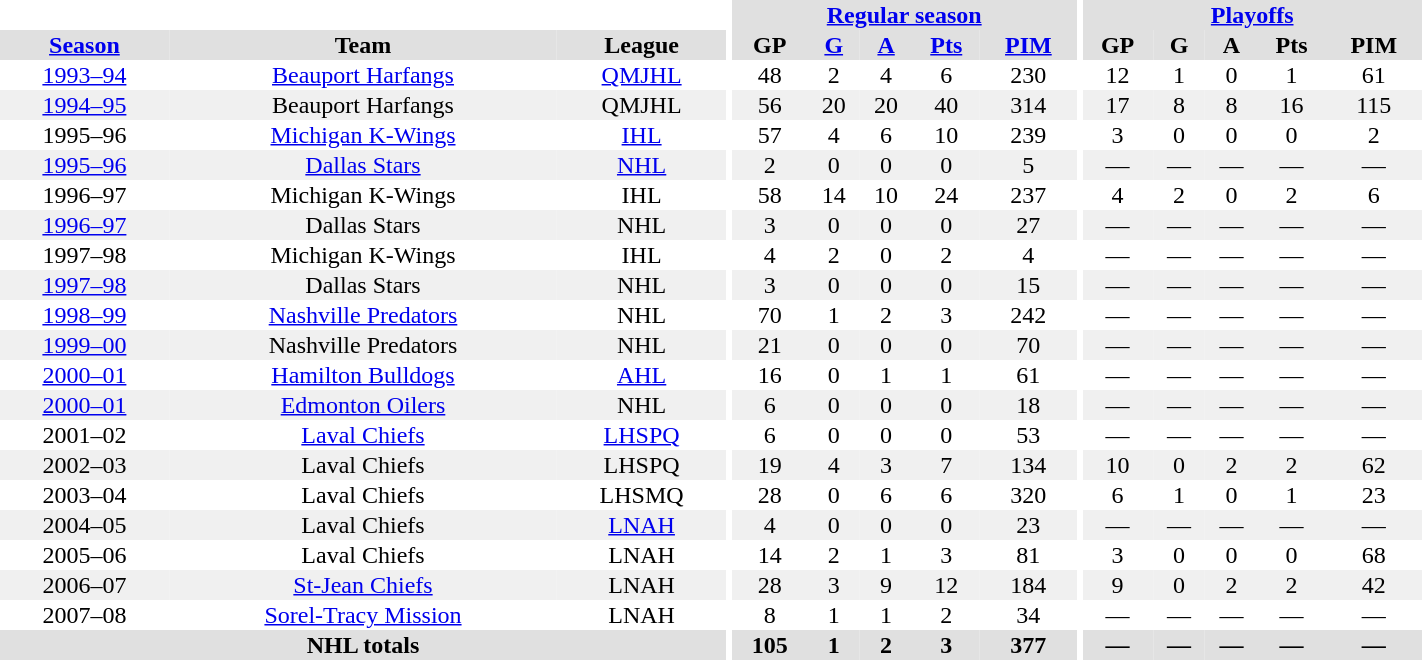<table border="0" cellpadding="1" cellspacing="0" style="text-align:center; width:75%">
<tr bgcolor="#e0e0e0">
<th colspan="3" bgcolor="#ffffff"></th>
<th rowspan="99" bgcolor="#ffffff"></th>
<th colspan="5"><a href='#'>Regular season</a></th>
<th rowspan="99" bgcolor="#ffffff"></th>
<th colspan="5"><a href='#'>Playoffs</a></th>
</tr>
<tr bgcolor="#e0e0e0">
<th><a href='#'>Season</a></th>
<th>Team</th>
<th>League</th>
<th>GP</th>
<th><a href='#'>G</a></th>
<th><a href='#'>A</a></th>
<th><a href='#'>Pts</a></th>
<th><a href='#'>PIM</a></th>
<th>GP</th>
<th>G</th>
<th>A</th>
<th>Pts</th>
<th>PIM</th>
</tr>
<tr ALIGN="center">
<td ALIGN="center"><a href='#'>1993–94</a></td>
<td ALIGN="center"><a href='#'>Beauport Harfangs</a></td>
<td ALIGN="center"><a href='#'>QMJHL</a></td>
<td ALIGN="center">48</td>
<td ALIGN="center">2</td>
<td ALIGN="center">4</td>
<td ALIGN="center">6</td>
<td ALIGN="center">230</td>
<td ALIGN="center">12</td>
<td ALIGN="center">1</td>
<td ALIGN="center">0</td>
<td ALIGN="center">1</td>
<td ALIGN="center">61</td>
</tr>
<tr ALIGN="center" bgcolor="#f0f0f0">
<td ALIGN="center"><a href='#'>1994–95</a></td>
<td ALIGN="center">Beauport Harfangs</td>
<td ALIGN="center">QMJHL</td>
<td ALIGN="center">56</td>
<td ALIGN="center">20</td>
<td ALIGN="center">20</td>
<td ALIGN="center">40</td>
<td ALIGN="center">314</td>
<td ALIGN="center">17</td>
<td ALIGN="center">8</td>
<td ALIGN="center">8</td>
<td ALIGN="center">16</td>
<td ALIGN="center">115</td>
</tr>
<tr ALIGN="center">
<td ALIGN="center">1995–96</td>
<td ALIGN="center"><a href='#'>Michigan K-Wings</a></td>
<td ALIGN="center"><a href='#'>IHL</a></td>
<td ALIGN="center">57</td>
<td ALIGN="center">4</td>
<td ALIGN="center">6</td>
<td ALIGN="center">10</td>
<td ALIGN="center">239</td>
<td ALIGN="center">3</td>
<td ALIGN="center">0</td>
<td ALIGN="center">0</td>
<td ALIGN="center">0</td>
<td ALIGN="center">2</td>
</tr>
<tr ALIGN="center" bgcolor="#f0f0f0">
<td ALIGN="center"><a href='#'>1995–96</a></td>
<td ALIGN="center"><a href='#'>Dallas Stars</a></td>
<td ALIGN="center"><a href='#'>NHL</a></td>
<td ALIGN="center">2</td>
<td ALIGN="center">0</td>
<td ALIGN="center">0</td>
<td ALIGN="center">0</td>
<td ALIGN="center">5</td>
<td ALIGN="center">—</td>
<td ALIGN="center">—</td>
<td ALIGN="center">—</td>
<td ALIGN="center">—</td>
<td ALIGN="center">—</td>
</tr>
<tr ALIGN="center">
<td ALIGN="center">1996–97</td>
<td ALIGN="center">Michigan K-Wings</td>
<td ALIGN="center">IHL</td>
<td ALIGN="center">58</td>
<td ALIGN="center">14</td>
<td ALIGN="center">10</td>
<td ALIGN="center">24</td>
<td ALIGN="center">237</td>
<td ALIGN="center">4</td>
<td ALIGN="center">2</td>
<td ALIGN="center">0</td>
<td ALIGN="center">2</td>
<td ALIGN="center">6</td>
</tr>
<tr ALIGN="center" bgcolor="#f0f0f0">
<td ALIGN="center"><a href='#'>1996–97</a></td>
<td ALIGN="center">Dallas Stars</td>
<td ALIGN="center">NHL</td>
<td ALIGN="center">3</td>
<td ALIGN="center">0</td>
<td ALIGN="center">0</td>
<td ALIGN="center">0</td>
<td ALIGN="center">27</td>
<td ALIGN="center">—</td>
<td ALIGN="center">—</td>
<td ALIGN="center">—</td>
<td ALIGN="center">—</td>
<td ALIGN="center">—</td>
</tr>
<tr ALIGN="center">
<td ALIGN="center">1997–98</td>
<td ALIGN="center">Michigan K-Wings</td>
<td ALIGN="center">IHL</td>
<td ALIGN="center">4</td>
<td ALIGN="center">2</td>
<td ALIGN="center">0</td>
<td ALIGN="center">2</td>
<td ALIGN="center">4</td>
<td ALIGN="center">—</td>
<td ALIGN="center">—</td>
<td ALIGN="center">—</td>
<td ALIGN="center">—</td>
<td ALIGN="center">—</td>
</tr>
<tr ALIGN="center" bgcolor="#f0f0f0">
<td ALIGN="center"><a href='#'>1997–98</a></td>
<td ALIGN="center">Dallas Stars</td>
<td ALIGN="center">NHL</td>
<td ALIGN="center">3</td>
<td ALIGN="center">0</td>
<td ALIGN="center">0</td>
<td ALIGN="center">0</td>
<td ALIGN="center">15</td>
<td ALIGN="center">—</td>
<td ALIGN="center">—</td>
<td ALIGN="center">—</td>
<td ALIGN="center">—</td>
<td ALIGN="center">—</td>
</tr>
<tr ALIGN="center">
<td ALIGN="center"><a href='#'>1998–99</a></td>
<td ALIGN="center"><a href='#'>Nashville Predators</a></td>
<td ALIGN="center">NHL</td>
<td ALIGN="center">70</td>
<td ALIGN="center">1</td>
<td ALIGN="center">2</td>
<td ALIGN="center">3</td>
<td ALIGN="center">242</td>
<td ALIGN="center">—</td>
<td ALIGN="center">—</td>
<td ALIGN="center">—</td>
<td ALIGN="center">—</td>
<td ALIGN="center">—</td>
</tr>
<tr ALIGN="center" bgcolor="#f0f0f0">
<td ALIGN="center"><a href='#'>1999–00</a></td>
<td ALIGN="center">Nashville Predators</td>
<td ALIGN="center">NHL</td>
<td ALIGN="center">21</td>
<td ALIGN="center">0</td>
<td ALIGN="center">0</td>
<td ALIGN="center">0</td>
<td ALIGN="center">70</td>
<td ALIGN="center">—</td>
<td ALIGN="center">—</td>
<td ALIGN="center">—</td>
<td ALIGN="center">—</td>
<td ALIGN="center">—</td>
</tr>
<tr ALIGN="center">
<td ALIGN="center"><a href='#'>2000–01</a></td>
<td ALIGN="center"><a href='#'>Hamilton Bulldogs</a></td>
<td ALIGN="center"><a href='#'>AHL</a></td>
<td ALIGN="center">16</td>
<td ALIGN="center">0</td>
<td ALIGN="center">1</td>
<td ALIGN="center">1</td>
<td ALIGN="center">61</td>
<td ALIGN="center">—</td>
<td ALIGN="center">—</td>
<td ALIGN="center">—</td>
<td ALIGN="center">—</td>
<td ALIGN="center">—</td>
</tr>
<tr ALIGN="center" bgcolor="#f0f0f0">
<td ALIGN="center"><a href='#'>2000–01</a></td>
<td ALIGN="center"><a href='#'>Edmonton Oilers</a></td>
<td ALIGN="center">NHL</td>
<td ALIGN="center">6</td>
<td ALIGN="center">0</td>
<td ALIGN="center">0</td>
<td ALIGN="center">0</td>
<td ALIGN="center">18</td>
<td ALIGN="center">—</td>
<td ALIGN="center">—</td>
<td ALIGN="center">—</td>
<td ALIGN="center">—</td>
<td ALIGN="center">—</td>
</tr>
<tr ALIGN="center">
<td ALIGN="center">2001–02</td>
<td ALIGN="center"><a href='#'>Laval Chiefs</a></td>
<td ALIGN="center"><a href='#'>LHSPQ</a></td>
<td ALIGN="center">6</td>
<td ALIGN="center">0</td>
<td ALIGN="center">0</td>
<td ALIGN="center">0</td>
<td ALIGN="center">53</td>
<td ALIGN="center">—</td>
<td ALIGN="center">—</td>
<td ALIGN="center">—</td>
<td ALIGN="center">—</td>
<td ALIGN="center">—</td>
</tr>
<tr ALIGN="center" bgcolor="#f0f0f0">
<td ALIGN="center">2002–03</td>
<td ALIGN="center">Laval Chiefs</td>
<td ALIGN="center">LHSPQ</td>
<td ALIGN="center">19</td>
<td ALIGN="center">4</td>
<td ALIGN="center">3</td>
<td ALIGN="center">7</td>
<td ALIGN="center">134</td>
<td ALIGN="center">10</td>
<td ALIGN="center">0</td>
<td ALIGN="center">2</td>
<td ALIGN="center">2</td>
<td ALIGN="center">62</td>
</tr>
<tr ALIGN="center">
<td ALIGN="center">2003–04</td>
<td ALIGN="center">Laval Chiefs</td>
<td ALIGN="center">LHSMQ</td>
<td ALIGN="center">28</td>
<td ALIGN="center">0</td>
<td ALIGN="center">6</td>
<td ALIGN="center">6</td>
<td ALIGN="center">320</td>
<td ALIGN="center">6</td>
<td ALIGN="center">1</td>
<td ALIGN="center">0</td>
<td ALIGN="center">1</td>
<td ALIGN="center">23</td>
</tr>
<tr ALIGN="center" bgcolor="#f0f0f0">
<td ALIGN="center">2004–05</td>
<td ALIGN="center">Laval Chiefs</td>
<td ALIGN="center"><a href='#'>LNAH</a></td>
<td ALIGN="center">4</td>
<td ALIGN="center">0</td>
<td ALIGN="center">0</td>
<td ALIGN="center">0</td>
<td ALIGN="center">23</td>
<td ALIGN="center">—</td>
<td ALIGN="center">—</td>
<td ALIGN="center">—</td>
<td ALIGN="center">—</td>
<td ALIGN="center">—</td>
</tr>
<tr ALIGN="center">
<td ALIGN="center">2005–06</td>
<td ALIGN="center">Laval Chiefs</td>
<td ALIGN="center">LNAH</td>
<td ALIGN="center">14</td>
<td ALIGN="center">2</td>
<td ALIGN="center">1</td>
<td ALIGN="center">3</td>
<td ALIGN="center">81</td>
<td ALIGN="center">3</td>
<td ALIGN="center">0</td>
<td ALIGN="center">0</td>
<td ALIGN="center">0</td>
<td ALIGN="center">68</td>
</tr>
<tr ALIGN="center" bgcolor="#f0f0f0">
<td ALIGN="center">2006–07</td>
<td ALIGN="center"><a href='#'>St-Jean Chiefs</a></td>
<td ALIGN="center">LNAH</td>
<td ALIGN="center">28</td>
<td ALIGN="center">3</td>
<td ALIGN="center">9</td>
<td ALIGN="center">12</td>
<td ALIGN="center">184</td>
<td ALIGN="center">9</td>
<td ALIGN="center">0</td>
<td ALIGN="center">2</td>
<td ALIGN="center">2</td>
<td ALIGN="center">42</td>
</tr>
<tr ALIGN="center">
<td ALIGN="center">2007–08</td>
<td ALIGN="center"><a href='#'>Sorel-Tracy Mission</a></td>
<td ALIGN="center">LNAH</td>
<td ALIGN="center">8</td>
<td ALIGN="center">1</td>
<td ALIGN="center">1</td>
<td ALIGN="center">2</td>
<td ALIGN="center">34</td>
<td ALIGN="center">—</td>
<td ALIGN="center">—</td>
<td ALIGN="center">—</td>
<td ALIGN="center">—</td>
<td ALIGN="center">—</td>
</tr>
<tr ALIGN="center" bgcolor="#e0e0e0">
<th colspan="3">NHL totals</th>
<th ALIGN="center">105</th>
<th ALIGN="center">1</th>
<th ALIGN="center">2</th>
<th ALIGN="center">3</th>
<th ALIGN="center">377</th>
<th ALIGN="center">—</th>
<th ALIGN="center">—</th>
<th ALIGN="center">—</th>
<th ALIGN="center">—</th>
<th ALIGN="center">—</th>
</tr>
</table>
